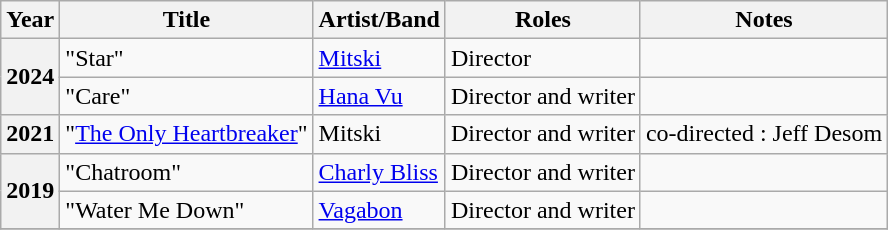<table class="wikitable sortable">
<tr>
<th>Year</th>
<th>Title</th>
<th>Artist/Band</th>
<th class="unsortable">Roles</th>
<th class="unsortable">Notes</th>
</tr>
<tr>
<th scope="row" rowspan="2">2024</th>
<td>"Star"</td>
<td><a href='#'>Mitski</a></td>
<td>Director</td>
<td></td>
</tr>
<tr>
<td>"Care"</td>
<td><a href='#'>Hana Vu</a></td>
<td>Director and writer</td>
<td></td>
</tr>
<tr>
<th>2021</th>
<td>"<a href='#'>The Only Heartbreaker</a>"</td>
<td>Mitski</td>
<td>Director and writer</td>
<td>co-directed : Jeff Desom</td>
</tr>
<tr>
<th scope="row" rowspan="2">2019</th>
<td>"Chatroom"</td>
<td><a href='#'>Charly Bliss</a></td>
<td>Director and writer</td>
<td></td>
</tr>
<tr>
<td>"Water Me Down"</td>
<td><a href='#'>Vagabon</a></td>
<td>Director and writer</td>
<td></td>
</tr>
<tr>
</tr>
</table>
